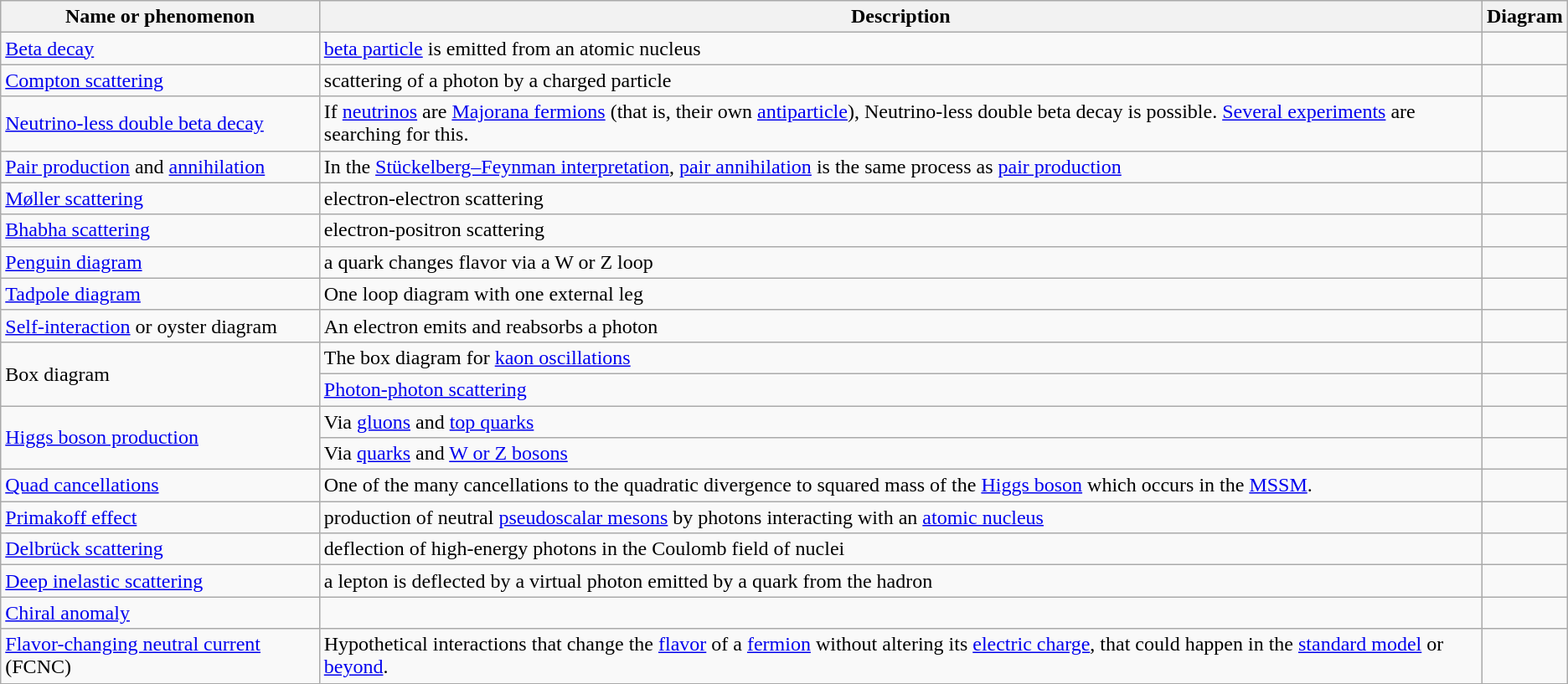<table class="wikitable">
<tr>
<th>Name or phenomenon</th>
<th>Description</th>
<th>Diagram</th>
</tr>
<tr>
<td><a href='#'>Beta decay</a></td>
<td><a href='#'>beta particle</a> is emitted from an atomic nucleus</td>
<td></td>
</tr>
<tr>
<td><a href='#'>Compton scattering</a></td>
<td>scattering of a photon by a charged particle</td>
<td></td>
</tr>
<tr>
<td><a href='#'>Neutrino-less double beta decay</a></td>
<td>If <a href='#'>neutrinos</a> are <a href='#'>Majorana fermions</a> (that is, their own <a href='#'>antiparticle</a>), Neutrino-less double beta decay is possible. <a href='#'>Several experiments</a> are searching for this.</td>
<td></td>
</tr>
<tr>
<td><a href='#'>Pair production</a> and <a href='#'>annihilation</a></td>
<td>In the <a href='#'>Stückelberg–Feynman interpretation</a>, <a href='#'>pair annihilation</a> is the same process as <a href='#'>pair production</a></td>
<td></td>
</tr>
<tr>
<td><a href='#'>Møller scattering</a></td>
<td>electron-electron scattering</td>
<td></td>
</tr>
<tr>
<td><a href='#'>Bhabha scattering</a></td>
<td>electron-positron scattering</td>
<td></td>
</tr>
<tr>
<td><a href='#'>Penguin diagram</a></td>
<td>a quark changes flavor via a W or Z loop</td>
<td></td>
</tr>
<tr>
<td><a href='#'>Tadpole diagram</a></td>
<td>One loop diagram with one external leg</td>
<td></td>
</tr>
<tr>
<td><a href='#'>Self-interaction</a> or oyster diagram</td>
<td>An electron emits and reabsorbs a photon</td>
<td></td>
</tr>
<tr>
<td rowspan="2">Box diagram</td>
<td>The box diagram for <a href='#'>kaon oscillations</a></td>
<td></td>
</tr>
<tr>
<td><a href='#'>Photon-photon scattering</a></td>
<td></td>
</tr>
<tr>
<td rowspan="2"><a href='#'>Higgs boson production</a></td>
<td>Via <a href='#'>gluons</a> and <a href='#'>top quarks</a></td>
<td></td>
</tr>
<tr>
<td>Via <a href='#'>quarks</a> and <a href='#'>W or Z bosons</a></td>
<td></td>
</tr>
<tr>
<td><a href='#'>Quad cancellations</a></td>
<td>One of the many cancellations to the quadratic divergence to squared mass of the <a href='#'>Higgs boson</a> which occurs in the <a href='#'>MSSM</a>.</td>
<td></td>
</tr>
<tr>
<td><a href='#'>Primakoff effect</a></td>
<td>production of neutral <a href='#'>pseudoscalar mesons</a> by photons interacting with an <a href='#'>atomic nucleus</a></td>
<td></td>
</tr>
<tr>
<td><a href='#'>Delbrück scattering</a></td>
<td>deflection of high-energy photons in the Coulomb field of nuclei</td>
<td></td>
</tr>
<tr>
<td><a href='#'>Deep inelastic scattering</a></td>
<td>a lepton is deflected by a virtual photon emitted by a quark from the hadron</td>
<td></td>
</tr>
<tr>
<td><a href='#'>Chiral anomaly</a></td>
<td></td>
<td></td>
</tr>
<tr>
<td><a href='#'>Flavor-changing neutral current</a> (FCNC)</td>
<td>Hypothetical interactions that change the <a href='#'>flavor</a> of a <a href='#'>fermion</a> without altering its <a href='#'>electric charge</a>, that could happen in the <a href='#'>standard model</a> or <a href='#'>beyond</a>.</td>
<td></td>
</tr>
</table>
